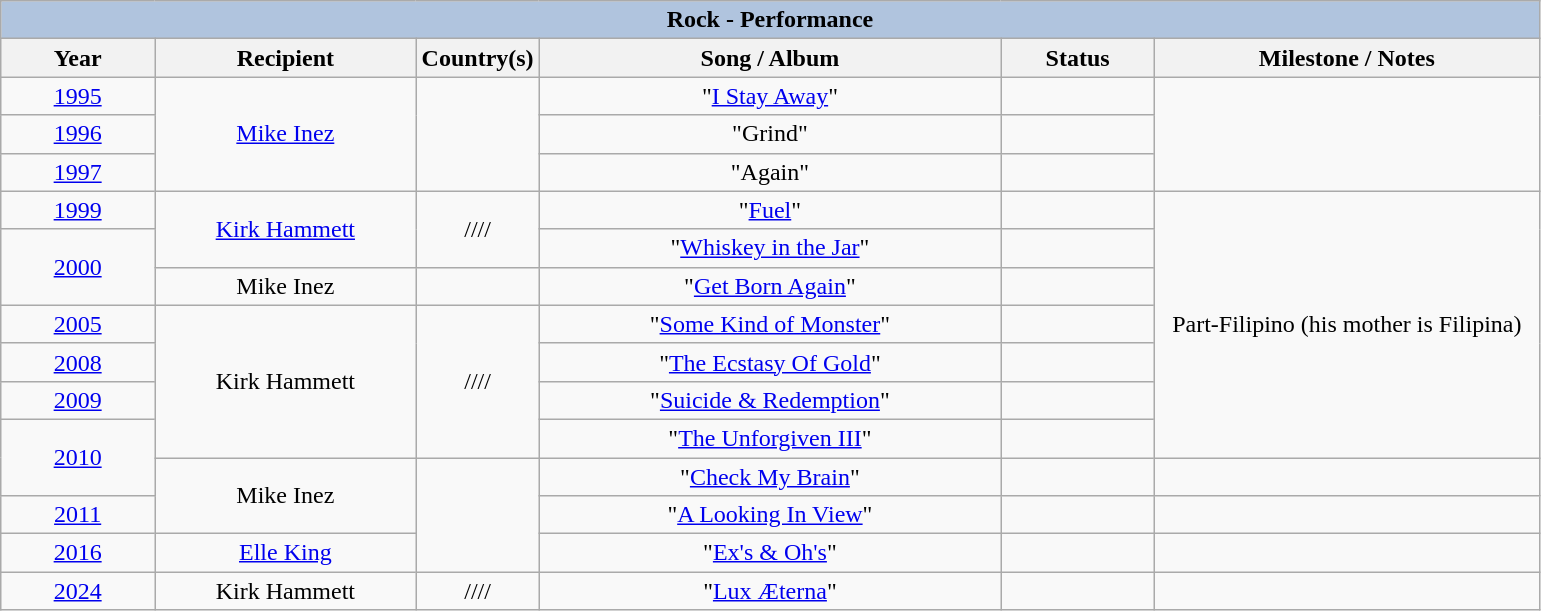<table class="wikitable" style="text-align: center">
<tr>
<th colspan="6" style="background:#B0C4DE;">Rock - Performance</th>
</tr>
<tr>
<th width="10%">Year</th>
<th width="17%">Recipient</th>
<th width="8%">Country(s)</th>
<th width="30%">Song / Album</th>
<th width="10%">Status</th>
<th width="25%">Milestone / Notes</th>
</tr>
<tr>
<td><a href='#'>1995</a><br></td>
<td rowspan="3"><a href='#'>Mike Inez</a></td>
<td rowspan="3"></td>
<td>"<a href='#'>I Stay Away</a>"</td>
<td></td>
<td rowspan="3"></td>
</tr>
<tr>
<td><a href='#'>1996</a><br></td>
<td>"Grind"</td>
<td></td>
</tr>
<tr>
<td><a href='#'>1997</a><br></td>
<td>"Again"</td>
<td></td>
</tr>
<tr>
<td><a href='#'>1999</a><br></td>
<td rowspan="2"><a href='#'>Kirk Hammett</a></td>
<td rowspan="2">////</td>
<td>"<a href='#'>Fuel</a>"</td>
<td></td>
<td rowspan="7">Part-Filipino (his mother is Filipina)</td>
</tr>
<tr>
<td rowspan="2"><a href='#'>2000</a><br></td>
<td>"<a href='#'>Whiskey in the Jar</a>"</td>
<td></td>
</tr>
<tr>
<td>Mike Inez</td>
<td></td>
<td>"<a href='#'>Get Born Again</a>"</td>
<td></td>
</tr>
<tr>
<td><a href='#'>2005</a><br></td>
<td rowspan="4">Kirk Hammett</td>
<td rowspan="4">////</td>
<td>"<a href='#'>Some Kind of Monster</a>"</td>
<td></td>
</tr>
<tr>
<td><a href='#'>2008</a><br></td>
<td>"<a href='#'>The Ecstasy Of Gold</a>"</td>
<td></td>
</tr>
<tr>
<td><a href='#'>2009</a><br></td>
<td>"<a href='#'>Suicide & Redemption</a>"</td>
<td></td>
</tr>
<tr>
<td rowspan="2"><a href='#'>2010</a><br></td>
<td>"<a href='#'>The Unforgiven III</a>"</td>
<td></td>
</tr>
<tr>
<td rowspan="2">Mike Inez</td>
<td rowspan="3"></td>
<td>"<a href='#'>Check My Brain</a>"</td>
<td></td>
<td></td>
</tr>
<tr>
<td><a href='#'>2011</a><br></td>
<td>"<a href='#'>A Looking In View</a>"</td>
<td></td>
<td></td>
</tr>
<tr>
<td><a href='#'>2016</a><br></td>
<td><a href='#'>Elle King</a></td>
<td>"<a href='#'>Ex's & Oh's</a>"</td>
<td></td>
<td></td>
</tr>
<tr>
<td><a href='#'>2024</a><br></td>
<td>Kirk Hammett</td>
<td>////</td>
<td>"<a href='#'>Lux Æterna</a>"</td>
<td></td>
<td></td>
</tr>
</table>
